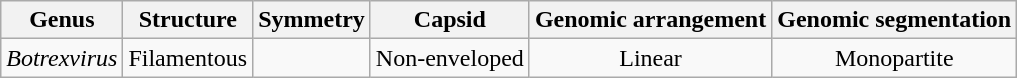<table class="wikitable sortable" style="text-align:center">
<tr>
<th>Genus</th>
<th>Structure</th>
<th>Symmetry</th>
<th>Capsid</th>
<th>Genomic arrangement</th>
<th>Genomic segmentation</th>
</tr>
<tr>
<td><em>Botrexvirus</em></td>
<td>Filamentous</td>
<td></td>
<td>Non-enveloped</td>
<td>Linear</td>
<td>Monopartite</td>
</tr>
</table>
